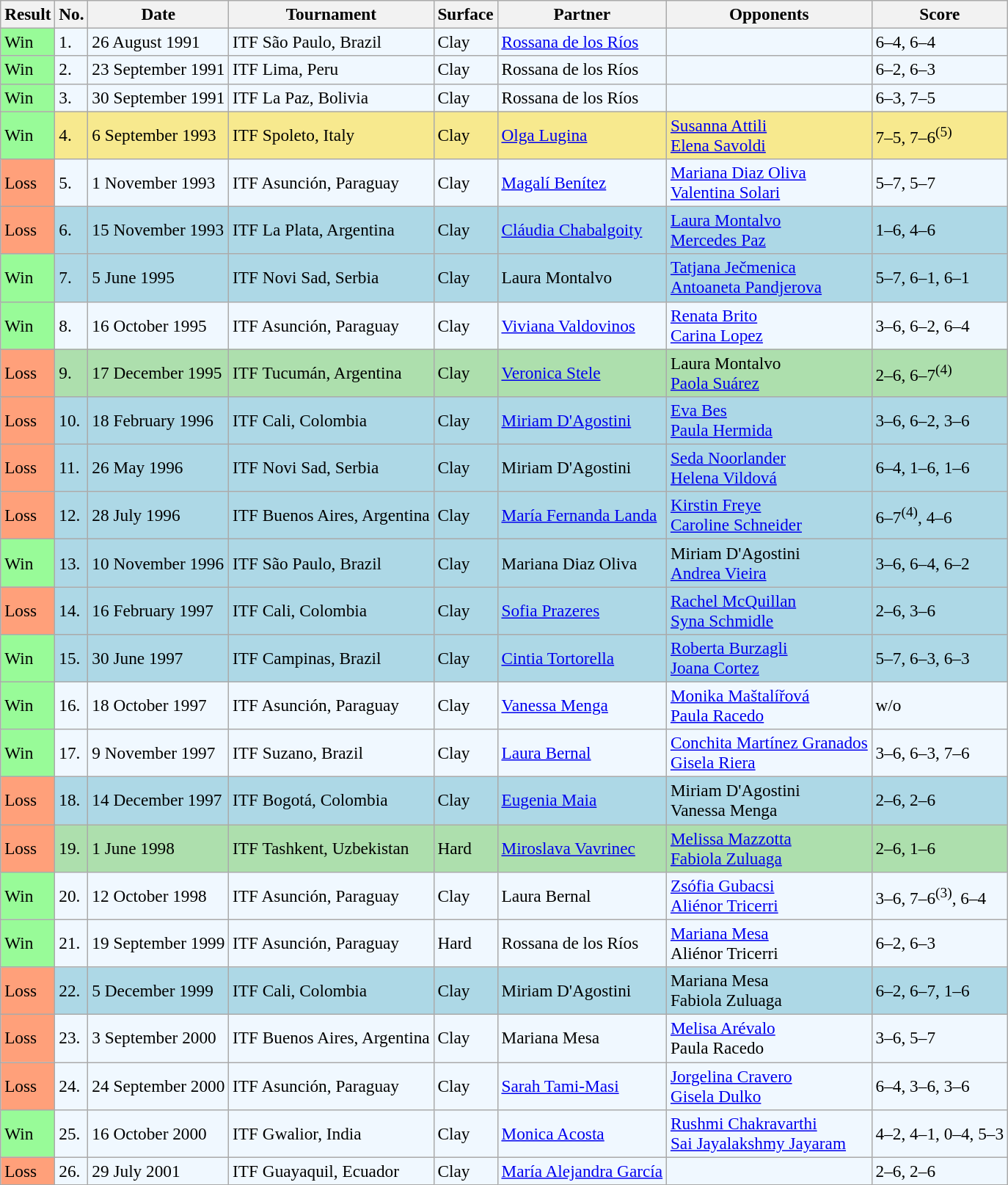<table class="sortable wikitable" style="font-size:97%;">
<tr>
<th>Result</th>
<th>No.</th>
<th>Date</th>
<th>Tournament</th>
<th>Surface</th>
<th>Partner</th>
<th>Opponents</th>
<th class="unsortable">Score</th>
</tr>
<tr style="background:#f0f8ff;">
<td style="background:#98fb98;">Win</td>
<td>1.</td>
<td>26 August 1991</td>
<td>ITF São Paulo, Brazil</td>
<td>Clay</td>
<td> <a href='#'>Rossana de los Ríos</a></td>
<td></td>
<td>6–4, 6–4</td>
</tr>
<tr style="background:#f0f8ff;">
<td style="background:#98fb98;">Win</td>
<td>2.</td>
<td>23 September 1991</td>
<td>ITF Lima, Peru</td>
<td>Clay</td>
<td> Rossana de los Ríos</td>
<td></td>
<td>6–2, 6–3</td>
</tr>
<tr style="background:#f0f8ff;">
<td style="background:#98fb98;">Win</td>
<td>3.</td>
<td>30 September 1991</td>
<td>ITF La Paz, Bolivia</td>
<td>Clay</td>
<td> Rossana de los Ríos</td>
<td></td>
<td>6–3, 7–5</td>
</tr>
<tr style="background:#f7e98e;">
<td style="background:#98fb98;">Win</td>
<td>4.</td>
<td>6 September 1993</td>
<td>ITF Spoleto, Italy</td>
<td>Clay</td>
<td> <a href='#'>Olga Lugina</a></td>
<td> <a href='#'>Susanna Attili</a> <br>  <a href='#'>Elena Savoldi</a></td>
<td>7–5, 7–6<sup>(5)</sup></td>
</tr>
<tr style="background:#f0f8ff;">
<td style="background:#ffa07a;">Loss</td>
<td>5.</td>
<td>1 November 1993</td>
<td>ITF Asunción, Paraguay</td>
<td>Clay</td>
<td> <a href='#'>Magalí Benítez</a></td>
<td> <a href='#'>Mariana Diaz Oliva</a> <br>  <a href='#'>Valentina Solari</a></td>
<td>5–7, 5–7</td>
</tr>
<tr style="background:lightblue;">
<td style="background:#ffa07a;">Loss</td>
<td>6.</td>
<td>15 November 1993</td>
<td>ITF La Plata, Argentina</td>
<td>Clay</td>
<td> <a href='#'>Cláudia Chabalgoity</a></td>
<td> <a href='#'>Laura Montalvo</a> <br>  <a href='#'>Mercedes Paz</a></td>
<td>1–6, 4–6</td>
</tr>
<tr style="background:lightblue;">
<td style="background:#98fb98;">Win</td>
<td>7.</td>
<td>5 June 1995</td>
<td>ITF Novi Sad, Serbia</td>
<td>Clay</td>
<td> Laura Montalvo</td>
<td> <a href='#'>Tatjana Ječmenica</a> <br>  <a href='#'>Antoaneta Pandjerova</a></td>
<td>5–7, 6–1, 6–1</td>
</tr>
<tr style="background:#f0f8ff;">
<td style="background:#98fb98;">Win</td>
<td>8.</td>
<td>16 October 1995</td>
<td>ITF Asunción, Paraguay</td>
<td>Clay</td>
<td> <a href='#'>Viviana Valdovinos</a></td>
<td> <a href='#'>Renata Brito</a> <br>  <a href='#'>Carina Lopez</a></td>
<td>3–6, 6–2, 6–4</td>
</tr>
<tr style="background:#addfad;">
<td style="background:#ffa07a;">Loss</td>
<td>9.</td>
<td>17 December 1995</td>
<td>ITF Tucumán, Argentina</td>
<td>Clay</td>
<td> <a href='#'>Veronica Stele</a></td>
<td> Laura Montalvo <br>  <a href='#'>Paola Suárez</a></td>
<td>2–6, 6–7<sup>(4)</sup></td>
</tr>
<tr style="background:lightblue;">
<td style="background:#ffa07a;">Loss</td>
<td>10.</td>
<td>18 February 1996</td>
<td>ITF Cali, Colombia</td>
<td>Clay</td>
<td> <a href='#'>Miriam D'Agostini</a></td>
<td> <a href='#'>Eva Bes</a> <br>  <a href='#'>Paula Hermida</a></td>
<td>3–6, 6–2, 3–6</td>
</tr>
<tr style="background:lightblue;">
<td style="background:#ffa07a;">Loss</td>
<td>11.</td>
<td>26 May 1996</td>
<td>ITF Novi Sad, Serbia</td>
<td>Clay</td>
<td> Miriam D'Agostini</td>
<td> <a href='#'>Seda Noorlander</a> <br>  <a href='#'>Helena Vildová</a></td>
<td>6–4, 1–6, 1–6</td>
</tr>
<tr style="background:lightblue;">
<td style="background:#ffa07a;">Loss</td>
<td>12.</td>
<td>28 July 1996</td>
<td>ITF Buenos Aires, Argentina</td>
<td>Clay</td>
<td> <a href='#'>María Fernanda Landa</a></td>
<td> <a href='#'>Kirstin Freye</a> <br>  <a href='#'>Caroline Schneider</a></td>
<td>6–7<sup>(4)</sup>, 4–6</td>
</tr>
<tr style="background:lightblue;">
<td style="background:#98fb98;">Win</td>
<td>13.</td>
<td>10 November 1996</td>
<td>ITF São Paulo, Brazil</td>
<td>Clay</td>
<td> Mariana Diaz Oliva</td>
<td> Miriam D'Agostini <br>  <a href='#'>Andrea Vieira</a></td>
<td>3–6, 6–4, 6–2</td>
</tr>
<tr style="background:lightblue;">
<td style="background:#ffa07a;">Loss</td>
<td>14.</td>
<td>16 February 1997</td>
<td>ITF Cali, Colombia</td>
<td>Clay</td>
<td> <a href='#'>Sofia Prazeres</a></td>
<td> <a href='#'>Rachel McQuillan</a> <br>  <a href='#'>Syna Schmidle</a></td>
<td>2–6, 3–6</td>
</tr>
<tr style="background:lightblue;">
<td style="background:#98fb98;">Win</td>
<td>15.</td>
<td>30 June 1997</td>
<td>ITF Campinas, Brazil</td>
<td>Clay</td>
<td> <a href='#'>Cintia Tortorella</a></td>
<td> <a href='#'>Roberta Burzagli</a> <br>  <a href='#'>Joana Cortez</a></td>
<td>5–7, 6–3, 6–3</td>
</tr>
<tr style="background:#f0f8ff;">
<td style="background:#98fb98;">Win</td>
<td>16.</td>
<td>18 October 1997</td>
<td>ITF Asunción, Paraguay</td>
<td>Clay</td>
<td> <a href='#'>Vanessa Menga</a></td>
<td> <a href='#'>Monika Maštalířová</a> <br>  <a href='#'>Paula Racedo</a></td>
<td>w/o</td>
</tr>
<tr style="background:#f0f8ff;">
<td style="background:#98fb98;">Win</td>
<td>17.</td>
<td>9 November 1997</td>
<td>ITF Suzano, Brazil</td>
<td>Clay</td>
<td> <a href='#'>Laura Bernal</a></td>
<td> <a href='#'>Conchita Martínez Granados</a> <br>  <a href='#'>Gisela Riera</a></td>
<td>3–6, 6–3, 7–6</td>
</tr>
<tr style="background:lightblue;">
<td style="background:#ffa07a;">Loss</td>
<td>18.</td>
<td>14 December 1997</td>
<td>ITF Bogotá, Colombia</td>
<td>Clay</td>
<td> <a href='#'>Eugenia Maia</a></td>
<td> Miriam D'Agostini <br>  Vanessa Menga</td>
<td>2–6, 2–6</td>
</tr>
<tr bgcolor="#ADDFAD">
<td style="background:#ffa07a;">Loss</td>
<td>19.</td>
<td>1 June 1998</td>
<td>ITF Tashkent, Uzbekistan</td>
<td>Hard</td>
<td> <a href='#'>Miroslava Vavrinec</a></td>
<td> <a href='#'>Melissa Mazzotta</a> <br>  <a href='#'>Fabiola Zuluaga</a></td>
<td>2–6, 1–6</td>
</tr>
<tr style="background:#f0f8ff;">
<td style="background:#98fb98;">Win</td>
<td>20.</td>
<td>12 October 1998</td>
<td>ITF Asunción, Paraguay</td>
<td>Clay</td>
<td> Laura Bernal</td>
<td> <a href='#'>Zsófia Gubacsi</a> <br>  <a href='#'>Aliénor Tricerri</a></td>
<td>3–6, 7–6<sup>(3)</sup>, 6–4</td>
</tr>
<tr style="background:#f0f8ff;">
<td style="background:#98fb98;">Win</td>
<td>21.</td>
<td>19 September 1999</td>
<td>ITF Asunción, Paraguay</td>
<td>Hard</td>
<td> Rossana de los Ríos</td>
<td> <a href='#'>Mariana Mesa</a> <br>  Aliénor Tricerri</td>
<td>6–2, 6–3</td>
</tr>
<tr style="background:lightblue;">
<td style="background:#ffa07a;">Loss</td>
<td>22.</td>
<td>5 December 1999</td>
<td>ITF Cali, Colombia</td>
<td>Clay</td>
<td> Miriam D'Agostini</td>
<td> Mariana Mesa <br>  Fabiola Zuluaga</td>
<td>6–2, 6–7, 1–6</td>
</tr>
<tr style="background:#f0f8ff;">
<td style="background:#ffa07a;">Loss</td>
<td>23.</td>
<td>3 September 2000</td>
<td>ITF Buenos Aires, Argentina</td>
<td>Clay</td>
<td> Mariana Mesa</td>
<td> <a href='#'>Melisa Arévalo</a> <br>  Paula Racedo</td>
<td>3–6, 5–7</td>
</tr>
<tr style="background:#f0f8ff;">
<td style="background:#ffa07a;">Loss</td>
<td>24.</td>
<td>24 September 2000</td>
<td>ITF Asunción, Paraguay</td>
<td>Clay</td>
<td> <a href='#'>Sarah Tami-Masi</a></td>
<td> <a href='#'>Jorgelina Cravero</a> <br>  <a href='#'>Gisela Dulko</a></td>
<td>6–4, 3–6, 3–6</td>
</tr>
<tr style="background:#f0f8ff;">
<td style="background:#98fb98;">Win</td>
<td>25.</td>
<td>16 October 2000</td>
<td>ITF Gwalior, India</td>
<td>Clay</td>
<td> <a href='#'>Monica Acosta</a></td>
<td> <a href='#'>Rushmi Chakravarthi</a> <br>  <a href='#'>Sai Jayalakshmy Jayaram</a></td>
<td>4–2, 4–1, 0–4, 5–3</td>
</tr>
<tr style="background:#f0f8ff;">
<td style="background:#ffa07a;">Loss</td>
<td>26.</td>
<td>29 July 2001</td>
<td>ITF Guayaquil, Ecuador</td>
<td>Clay</td>
<td> <a href='#'>María Alejandra García</a></td>
<td></td>
<td>2–6, 2–6</td>
</tr>
</table>
